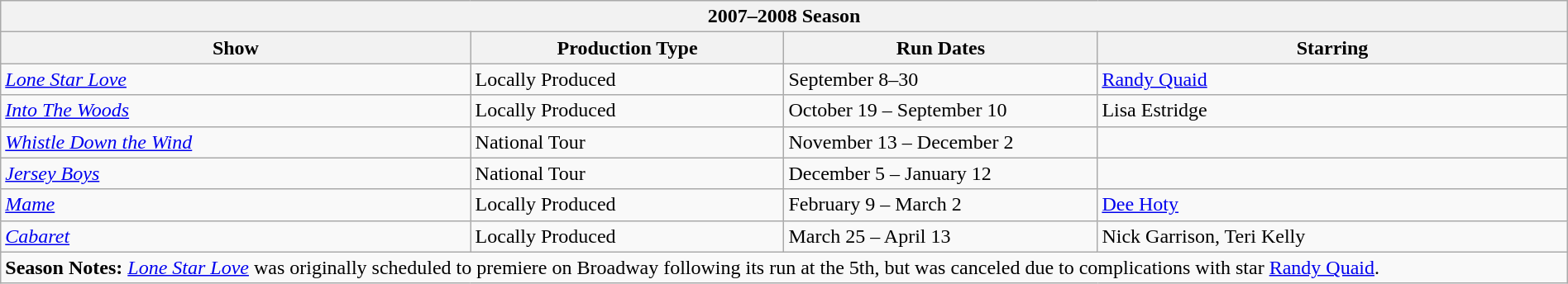<table class="wikitable collapsible autocollapse" width="100%">
<tr>
<th colspan="4">2007–2008 Season</th>
</tr>
<tr>
<th width=30%>Show</th>
<th width=20%>Production Type</th>
<th width=20%>Run Dates</th>
<th width=30%>Starring</th>
</tr>
<tr>
<td><em><a href='#'>Lone Star Love</a></em></td>
<td>Locally Produced</td>
<td>September 8–30</td>
<td><a href='#'>Randy Quaid</a></td>
</tr>
<tr>
<td><em><a href='#'>Into The Woods</a></em></td>
<td>Locally Produced</td>
<td>October 19 – September 10</td>
<td>Lisa Estridge</td>
</tr>
<tr>
<td><em><a href='#'>Whistle Down the Wind</a></em></td>
<td>National Tour</td>
<td>November 13 – December 2</td>
<td></td>
</tr>
<tr>
<td><em><a href='#'>Jersey Boys</a></em></td>
<td>National Tour</td>
<td>December 5 – January 12</td>
<td></td>
</tr>
<tr>
<td><em><a href='#'>Mame</a></em></td>
<td>Locally Produced</td>
<td>February 9 – March 2</td>
<td><a href='#'>Dee Hoty</a></td>
</tr>
<tr>
<td><em><a href='#'>Cabaret</a></em></td>
<td>Locally Produced</td>
<td>March 25 – April 13</td>
<td>Nick Garrison, Teri Kelly</td>
</tr>
<tr>
<td colspan="4"><strong>Season Notes:</strong> <em><a href='#'>Lone Star Love</a></em> was originally scheduled to premiere on Broadway following its run at the 5th, but was canceled due to complications with star <a href='#'>Randy Quaid</a>.</td>
</tr>
</table>
